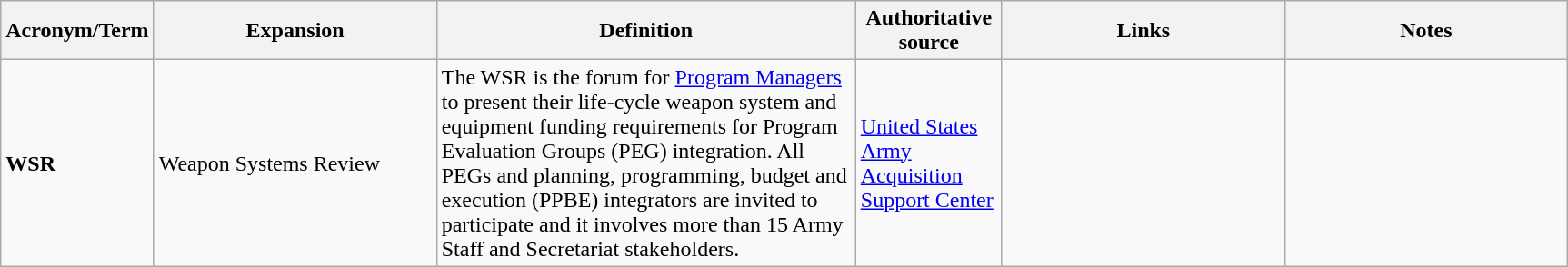<table class="wikitable">
<tr>
<th width="100">Acronym/Term</th>
<th width="200">Expansion</th>
<th width="300">Definition</th>
<th width="100">Authoritative source</th>
<th width="200">Links</th>
<th width="200">Notes</th>
</tr>
<tr>
<td><strong>WSR</strong></td>
<td>Weapon Systems Review</td>
<td>The WSR is the forum for <a href='#'>Program Managers</a> to present their life-cycle weapon system and equipment funding requirements for Program Evaluation Groups (PEG) integration. All PEGs and planning, programming, budget and execution (PPBE) integrators are invited to participate and it involves more than 15 Army Staff and Secretariat stakeholders.</td>
<td><a href='#'>United States Army Acquisition Support Center</a></td>
<td></td>
<td></td>
</tr>
</table>
